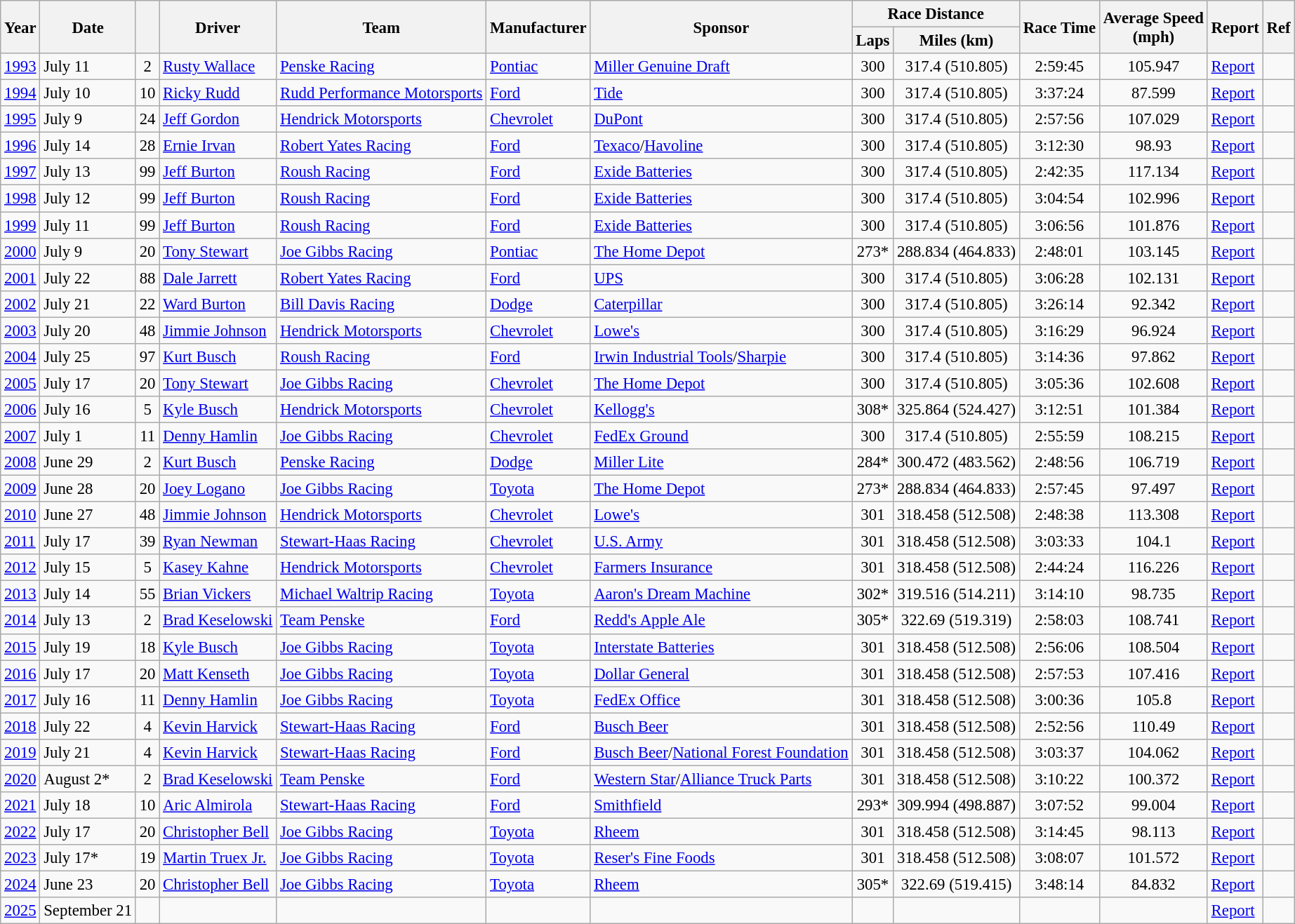<table class="wikitable" style="font-size: 95%;">
<tr>
<th rowspan="2">Year</th>
<th rowspan="2">Date</th>
<th rowspan="2"></th>
<th rowspan="2">Driver</th>
<th rowspan="2">Team</th>
<th rowspan="2">Manufacturer</th>
<th rowspan="2">Sponsor</th>
<th colspan="2">Race Distance</th>
<th rowspan="2">Race Time</th>
<th rowspan="2">Average Speed<br>(mph)</th>
<th rowspan="2">Report</th>
<th rowspan="2">Ref</th>
</tr>
<tr>
<th>Laps</th>
<th>Miles (km)</th>
</tr>
<tr>
<td><a href='#'>1993</a></td>
<td>July 11</td>
<td align="center">2</td>
<td><a href='#'>Rusty Wallace</a></td>
<td><a href='#'>Penske Racing</a></td>
<td><a href='#'>Pontiac</a></td>
<td><a href='#'>Miller Genuine Draft</a></td>
<td align="center">300</td>
<td align="center">317.4 (510.805)</td>
<td align="center">2:59:45</td>
<td align="center">105.947</td>
<td><a href='#'>Report</a></td>
<td align="center"></td>
</tr>
<tr>
<td><a href='#'>1994</a></td>
<td>July 10</td>
<td align="center">10</td>
<td><a href='#'>Ricky Rudd</a></td>
<td><a href='#'>Rudd Performance Motorsports</a></td>
<td><a href='#'>Ford</a></td>
<td><a href='#'>Tide</a></td>
<td align="center">300</td>
<td align="center">317.4 (510.805)</td>
<td align="center">3:37:24</td>
<td align="center">87.599</td>
<td><a href='#'>Report</a></td>
<td align="center"></td>
</tr>
<tr>
<td><a href='#'>1995</a></td>
<td>July 9</td>
<td align="center">24</td>
<td><a href='#'>Jeff Gordon</a></td>
<td><a href='#'>Hendrick Motorsports</a></td>
<td><a href='#'>Chevrolet</a></td>
<td><a href='#'>DuPont</a></td>
<td align="center">300</td>
<td align="center">317.4 (510.805)</td>
<td align="center">2:57:56</td>
<td align="center">107.029</td>
<td><a href='#'>Report</a></td>
<td align="center"></td>
</tr>
<tr>
<td><a href='#'>1996</a></td>
<td>July 14</td>
<td align="center">28</td>
<td><a href='#'>Ernie Irvan</a></td>
<td><a href='#'>Robert Yates Racing</a></td>
<td><a href='#'>Ford</a></td>
<td><a href='#'>Texaco</a>/<a href='#'>Havoline</a></td>
<td align="center">300</td>
<td align="center">317.4 (510.805)</td>
<td align="center">3:12:30</td>
<td align="center">98.93</td>
<td><a href='#'>Report</a></td>
<td align="center"></td>
</tr>
<tr>
<td><a href='#'>1997</a></td>
<td>July 13</td>
<td align="center">99</td>
<td><a href='#'>Jeff Burton</a></td>
<td><a href='#'>Roush Racing</a></td>
<td><a href='#'>Ford</a></td>
<td><a href='#'>Exide Batteries</a></td>
<td align="center">300</td>
<td align="center">317.4 (510.805)</td>
<td align="center">2:42:35</td>
<td align="center">117.134</td>
<td><a href='#'>Report</a></td>
<td align="center"></td>
</tr>
<tr>
<td><a href='#'>1998</a></td>
<td>July 12</td>
<td align="center">99</td>
<td><a href='#'>Jeff Burton</a></td>
<td><a href='#'>Roush Racing</a></td>
<td><a href='#'>Ford</a></td>
<td><a href='#'>Exide Batteries</a></td>
<td align="center">300</td>
<td align="center">317.4 (510.805)</td>
<td align="center">3:04:54</td>
<td align="center">102.996</td>
<td><a href='#'>Report</a></td>
<td align="center"></td>
</tr>
<tr>
<td><a href='#'>1999</a></td>
<td>July 11</td>
<td align="center">99</td>
<td><a href='#'>Jeff Burton</a></td>
<td><a href='#'>Roush Racing</a></td>
<td><a href='#'>Ford</a></td>
<td><a href='#'>Exide Batteries</a></td>
<td align="center">300</td>
<td align="center">317.4 (510.805)</td>
<td align="center">3:06:56</td>
<td align="center">101.876</td>
<td><a href='#'>Report</a></td>
<td align="center"></td>
</tr>
<tr>
<td><a href='#'>2000</a></td>
<td>July 9</td>
<td align="center">20</td>
<td><a href='#'>Tony Stewart</a></td>
<td><a href='#'>Joe Gibbs Racing</a></td>
<td><a href='#'>Pontiac</a></td>
<td><a href='#'>The Home Depot</a></td>
<td align="center">273*</td>
<td align="center">288.834 (464.833)</td>
<td align="center">2:48:01</td>
<td align="center">103.145</td>
<td><a href='#'>Report</a></td>
<td align="center"></td>
</tr>
<tr>
<td><a href='#'>2001</a></td>
<td>July 22</td>
<td align="center">88</td>
<td><a href='#'>Dale Jarrett</a></td>
<td><a href='#'>Robert Yates Racing</a></td>
<td><a href='#'>Ford</a></td>
<td><a href='#'>UPS</a></td>
<td align="center">300</td>
<td align="center">317.4 (510.805)</td>
<td align="center">3:06:28</td>
<td align="center">102.131</td>
<td><a href='#'>Report</a></td>
<td align="center"></td>
</tr>
<tr>
<td><a href='#'>2002</a></td>
<td>July 21</td>
<td align="center">22</td>
<td><a href='#'>Ward Burton</a></td>
<td><a href='#'>Bill Davis Racing</a></td>
<td><a href='#'>Dodge</a></td>
<td><a href='#'>Caterpillar</a></td>
<td align="center">300</td>
<td align="center">317.4 (510.805)</td>
<td align="center">3:26:14</td>
<td align="center">92.342</td>
<td><a href='#'>Report</a></td>
<td align="center"></td>
</tr>
<tr>
<td><a href='#'>2003</a></td>
<td>July 20</td>
<td align="center">48</td>
<td><a href='#'>Jimmie Johnson</a></td>
<td><a href='#'>Hendrick Motorsports</a></td>
<td><a href='#'>Chevrolet</a></td>
<td><a href='#'>Lowe's</a></td>
<td align="center">300</td>
<td align="center">317.4 (510.805)</td>
<td align="center">3:16:29</td>
<td align="center">96.924</td>
<td><a href='#'>Report</a></td>
<td align="center"></td>
</tr>
<tr>
<td><a href='#'>2004</a></td>
<td>July 25</td>
<td align="center">97</td>
<td><a href='#'>Kurt Busch</a></td>
<td><a href='#'>Roush Racing</a></td>
<td><a href='#'>Ford</a></td>
<td><a href='#'>Irwin Industrial Tools</a>/<a href='#'>Sharpie</a></td>
<td align="center">300</td>
<td align="center">317.4 (510.805)</td>
<td align="center">3:14:36</td>
<td align="center">97.862</td>
<td><a href='#'>Report</a></td>
<td align="center"></td>
</tr>
<tr>
<td><a href='#'>2005</a></td>
<td>July 17</td>
<td align="center">20</td>
<td><a href='#'>Tony Stewart</a></td>
<td><a href='#'>Joe Gibbs Racing</a></td>
<td><a href='#'>Chevrolet</a></td>
<td><a href='#'>The Home Depot</a></td>
<td align="center">300</td>
<td align="center">317.4 (510.805)</td>
<td align="center">3:05:36</td>
<td align="center">102.608</td>
<td><a href='#'>Report</a></td>
<td align="center"></td>
</tr>
<tr>
<td><a href='#'>2006</a></td>
<td>July 16</td>
<td align="center">5</td>
<td><a href='#'>Kyle Busch</a></td>
<td><a href='#'>Hendrick Motorsports</a></td>
<td><a href='#'>Chevrolet</a></td>
<td><a href='#'>Kellogg's</a></td>
<td align="center">308*</td>
<td align="center">325.864 (524.427)</td>
<td align="center">3:12:51</td>
<td align="center">101.384</td>
<td><a href='#'>Report</a></td>
<td align="center"></td>
</tr>
<tr>
<td><a href='#'>2007</a></td>
<td>July 1</td>
<td align="center">11</td>
<td><a href='#'>Denny Hamlin</a></td>
<td><a href='#'>Joe Gibbs Racing</a></td>
<td><a href='#'>Chevrolet</a></td>
<td><a href='#'>FedEx Ground</a></td>
<td align="center">300</td>
<td align="center">317.4 (510.805)</td>
<td align="center">2:55:59</td>
<td align="center">108.215</td>
<td><a href='#'>Report</a></td>
<td align="center"></td>
</tr>
<tr>
<td><a href='#'>2008</a></td>
<td>June 29</td>
<td align="center">2</td>
<td><a href='#'>Kurt Busch</a></td>
<td><a href='#'>Penske Racing</a></td>
<td><a href='#'>Dodge</a></td>
<td><a href='#'>Miller Lite</a></td>
<td align="center">284*</td>
<td align="center">300.472 (483.562)</td>
<td align="center">2:48:56</td>
<td align="center">106.719</td>
<td><a href='#'>Report</a></td>
<td align="center"></td>
</tr>
<tr>
<td><a href='#'>2009</a></td>
<td>June 28</td>
<td align="center">20</td>
<td><a href='#'>Joey Logano</a></td>
<td><a href='#'>Joe Gibbs Racing</a></td>
<td><a href='#'>Toyota</a></td>
<td><a href='#'>The Home Depot</a></td>
<td align="center">273*</td>
<td align="center">288.834 (464.833)</td>
<td align="center">2:57:45</td>
<td align="center">97.497</td>
<td><a href='#'>Report</a></td>
<td align="center"></td>
</tr>
<tr>
<td><a href='#'>2010</a></td>
<td>June 27</td>
<td align="center">48</td>
<td><a href='#'>Jimmie Johnson</a></td>
<td><a href='#'>Hendrick Motorsports</a></td>
<td><a href='#'>Chevrolet</a></td>
<td><a href='#'>Lowe's</a></td>
<td align="center">301</td>
<td align="center">318.458 (512.508)</td>
<td align="center">2:48:38</td>
<td align="center">113.308</td>
<td><a href='#'>Report</a></td>
<td align="center"></td>
</tr>
<tr>
<td><a href='#'>2011</a></td>
<td>July 17</td>
<td align="center">39</td>
<td><a href='#'>Ryan Newman</a></td>
<td><a href='#'>Stewart-Haas Racing</a></td>
<td><a href='#'>Chevrolet</a></td>
<td><a href='#'>U.S. Army</a></td>
<td align="center">301</td>
<td align="center">318.458 (512.508)</td>
<td align="center">3:03:33</td>
<td align="center">104.1</td>
<td><a href='#'>Report</a></td>
<td align="center"></td>
</tr>
<tr>
<td><a href='#'>2012</a></td>
<td>July 15</td>
<td align="center">5</td>
<td><a href='#'>Kasey Kahne</a></td>
<td><a href='#'>Hendrick Motorsports</a></td>
<td><a href='#'>Chevrolet</a></td>
<td><a href='#'>Farmers Insurance</a></td>
<td align="center">301</td>
<td align="center">318.458 (512.508)</td>
<td align="center">2:44:24</td>
<td align="center">116.226</td>
<td><a href='#'>Report</a></td>
<td align="center"></td>
</tr>
<tr>
<td><a href='#'>2013</a></td>
<td>July 14</td>
<td align="center">55</td>
<td><a href='#'>Brian Vickers</a></td>
<td><a href='#'>Michael Waltrip Racing</a></td>
<td><a href='#'>Toyota</a></td>
<td><a href='#'>Aaron's Dream Machine</a></td>
<td align="center">302*</td>
<td align="center">319.516 (514.211)</td>
<td align="center">3:14:10</td>
<td align="center">98.735</td>
<td><a href='#'>Report</a></td>
<td align="center"></td>
</tr>
<tr>
<td><a href='#'>2014</a></td>
<td>July 13</td>
<td align="center">2</td>
<td><a href='#'>Brad Keselowski</a></td>
<td><a href='#'>Team Penske</a></td>
<td><a href='#'>Ford</a></td>
<td><a href='#'>Redd's Apple Ale</a></td>
<td align="center">305*</td>
<td align="center">322.69 (519.319)</td>
<td align="center">2:58:03</td>
<td align="center">108.741</td>
<td><a href='#'>Report</a></td>
<td align="center"></td>
</tr>
<tr>
<td><a href='#'>2015</a></td>
<td>July 19</td>
<td align="center">18</td>
<td><a href='#'>Kyle Busch</a></td>
<td><a href='#'>Joe Gibbs Racing</a></td>
<td><a href='#'>Toyota</a></td>
<td><a href='#'>Interstate Batteries</a></td>
<td align="center">301</td>
<td align="center">318.458 (512.508)</td>
<td align="center">2:56:06</td>
<td align="center">108.504</td>
<td><a href='#'>Report</a></td>
<td align="center"></td>
</tr>
<tr>
<td><a href='#'>2016</a></td>
<td>July 17</td>
<td align="center">20</td>
<td><a href='#'>Matt Kenseth</a></td>
<td><a href='#'>Joe Gibbs Racing</a></td>
<td><a href='#'>Toyota</a></td>
<td><a href='#'>Dollar General</a></td>
<td align="center">301</td>
<td align="center">318.458 (512.508)</td>
<td align="center">2:57:53</td>
<td align="center">107.416</td>
<td><a href='#'>Report</a></td>
<td align="center"></td>
</tr>
<tr>
<td><a href='#'>2017</a></td>
<td>July 16</td>
<td align="center">11</td>
<td><a href='#'>Denny Hamlin</a></td>
<td><a href='#'>Joe Gibbs Racing</a></td>
<td><a href='#'>Toyota</a></td>
<td><a href='#'>FedEx Office</a></td>
<td align="center">301</td>
<td align="center">318.458 (512.508)</td>
<td align="center">3:00:36</td>
<td align="center">105.8</td>
<td><a href='#'>Report</a></td>
<td align="center"></td>
</tr>
<tr>
<td><a href='#'>2018</a></td>
<td>July 22</td>
<td align="center">4</td>
<td><a href='#'>Kevin Harvick</a></td>
<td><a href='#'>Stewart-Haas Racing</a></td>
<td><a href='#'>Ford</a></td>
<td><a href='#'>Busch Beer</a></td>
<td align="center">301</td>
<td align="center">318.458 (512.508)</td>
<td align="center">2:52:56</td>
<td align="center">110.49</td>
<td><a href='#'>Report</a></td>
<td align="center"></td>
</tr>
<tr>
<td><a href='#'>2019</a></td>
<td>July 21</td>
<td align="center">4</td>
<td><a href='#'>Kevin Harvick</a></td>
<td><a href='#'>Stewart-Haas Racing</a></td>
<td><a href='#'>Ford</a></td>
<td><a href='#'>Busch Beer</a>/<a href='#'>National Forest Foundation</a></td>
<td align="center">301</td>
<td align="center">318.458 (512.508)</td>
<td align="center">3:03:37</td>
<td align="center">104.062</td>
<td><a href='#'>Report</a></td>
<td align="center"></td>
</tr>
<tr>
<td><a href='#'>2020</a></td>
<td>August 2*</td>
<td align="center">2</td>
<td><a href='#'>Brad Keselowski</a></td>
<td><a href='#'>Team Penske</a></td>
<td><a href='#'>Ford</a></td>
<td><a href='#'>Western Star</a>/<a href='#'>Alliance Truck Parts</a></td>
<td align="center">301</td>
<td align="center">318.458 (512.508)</td>
<td align="center">3:10:22</td>
<td align="center">100.372</td>
<td><a href='#'>Report</a></td>
<td align="center"></td>
</tr>
<tr>
<td><a href='#'>2021</a></td>
<td>July 18</td>
<td align="center">10</td>
<td><a href='#'>Aric Almirola</a></td>
<td><a href='#'>Stewart-Haas Racing</a></td>
<td><a href='#'>Ford</a></td>
<td><a href='#'>Smithfield</a></td>
<td align="center">293*</td>
<td align="center">309.994 (498.887)</td>
<td align="center">3:07:52</td>
<td align="center">99.004</td>
<td><a href='#'>Report</a></td>
<td align="center"></td>
</tr>
<tr>
<td><a href='#'>2022</a></td>
<td>July 17</td>
<td align="center">20</td>
<td><a href='#'>Christopher Bell</a></td>
<td><a href='#'>Joe Gibbs Racing</a></td>
<td><a href='#'>Toyota</a></td>
<td><a href='#'>Rheem</a></td>
<td align="center">301</td>
<td align="center">318.458 (512.508)</td>
<td align="center">3:14:45</td>
<td align="center">98.113</td>
<td><a href='#'>Report</a></td>
<td align="center"></td>
</tr>
<tr>
<td><a href='#'>2023</a></td>
<td>July 17*</td>
<td align="center">19</td>
<td><a href='#'>Martin Truex Jr.</a></td>
<td><a href='#'>Joe Gibbs Racing</a></td>
<td><a href='#'>Toyota</a></td>
<td><a href='#'>Reser's Fine Foods</a></td>
<td align="center">301</td>
<td align="center">318.458 (512.508)</td>
<td align="center">3:08:07</td>
<td align="center">101.572</td>
<td><a href='#'>Report</a></td>
<td align="center"></td>
</tr>
<tr>
<td><a href='#'>2024</a></td>
<td>June 23</td>
<td align="center">20</td>
<td><a href='#'>Christopher Bell</a></td>
<td><a href='#'>Joe Gibbs Racing</a></td>
<td><a href='#'>Toyota</a></td>
<td><a href='#'>Rheem</a></td>
<td align="center">305*</td>
<td align="center">322.69 (519.415)</td>
<td align="center">3:48:14</td>
<td align="center">84.832</td>
<td><a href='#'>Report</a></td>
<td align="center"></td>
</tr>
<tr>
<td><a href='#'>2025</a></td>
<td>September 21</td>
<td align="center"></td>
<td></td>
<td></td>
<td></td>
<td></td>
<td align="center"></td>
<td align="center"></td>
<td align="center"></td>
<td align="center"></td>
<td><a href='#'>Report</a></td>
<td align="center"></td>
</tr>
</table>
